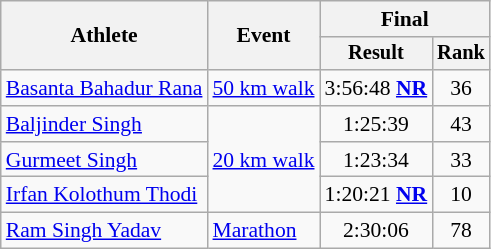<table class="wikitable" style="font-size:90%">
<tr>
<th rowspan=2>Athlete</th>
<th rowspan=2>Event</th>
<th colspan="2">Final</th>
</tr>
<tr style="font-size:95%">
<th>Result</th>
<th>Rank</th>
</tr>
<tr align=center>
<td align=left><a href='#'>Basanta Bahadur Rana</a></td>
<td align=left><a href='#'>50 km walk</a></td>
<td>3:56:48 <strong><a href='#'>NR</a></strong></td>
<td>36</td>
</tr>
<tr align=center>
<td align=left><a href='#'>Baljinder Singh</a></td>
<td style="text-align:left;" rowspan="3"><a href='#'>20 km walk</a></td>
<td>1:25:39</td>
<td>43</td>
</tr>
<tr align=center>
<td align=left><a href='#'>Gurmeet Singh</a></td>
<td>1:23:34</td>
<td>33</td>
</tr>
<tr align=center>
<td align=left><a href='#'>Irfan Kolothum Thodi</a></td>
<td>1:20:21 <strong><a href='#'>NR</a></strong></td>
<td>10</td>
</tr>
<tr align=center>
<td align=left><a href='#'>Ram Singh Yadav</a></td>
<td align=left><a href='#'>Marathon</a></td>
<td>2:30:06</td>
<td>78</td>
</tr>
</table>
